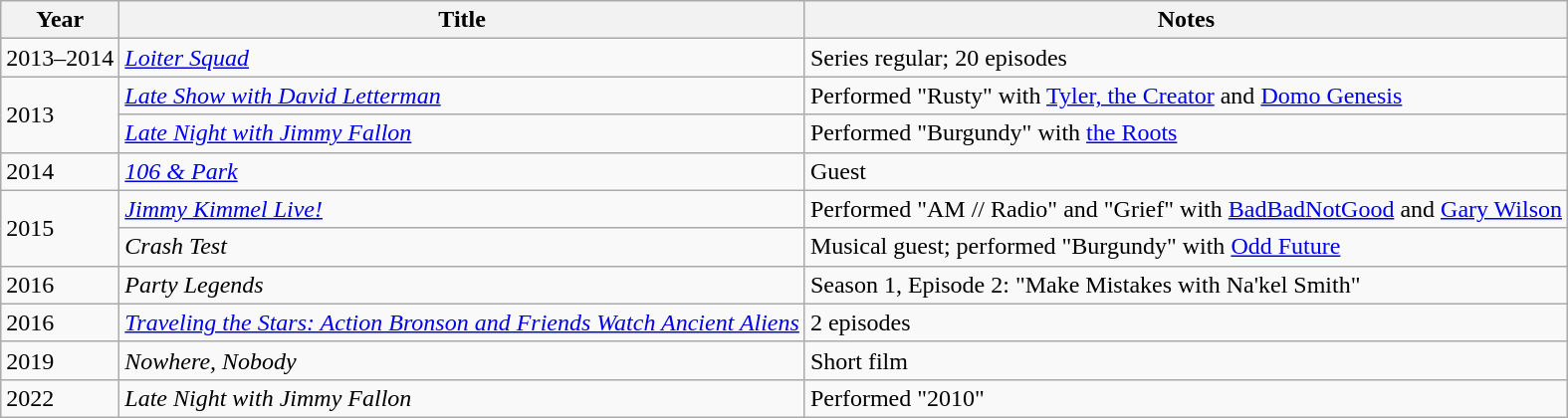<table class="wikitable">
<tr>
<th>Year</th>
<th>Title</th>
<th>Notes</th>
</tr>
<tr>
<td>2013–2014</td>
<td><em><a href='#'>Loiter Squad</a></em></td>
<td>Series regular; 20 episodes</td>
</tr>
<tr>
<td rowspan="2">2013</td>
<td><em><a href='#'>Late Show with David Letterman</a></em></td>
<td>Performed "Rusty" with <a href='#'>Tyler, the Creator</a> and <a href='#'>Domo Genesis</a></td>
</tr>
<tr>
<td><em><a href='#'>Late Night with Jimmy Fallon</a></em></td>
<td>Performed "Burgundy" with <a href='#'>the Roots</a></td>
</tr>
<tr>
<td>2014</td>
<td><em><a href='#'>106 & Park</a></em></td>
<td>Guest</td>
</tr>
<tr>
<td rowspan="2">2015</td>
<td><em><a href='#'>Jimmy Kimmel Live!</a></em></td>
<td>Performed "AM // Radio" and "Grief" with <a href='#'>BadBadNotGood</a> and <a href='#'>Gary Wilson</a></td>
</tr>
<tr>
<td><em>Crash Test</em></td>
<td>Musical guest; performed "Burgundy" with <a href='#'>Odd Future</a></td>
</tr>
<tr>
<td>2016</td>
<td><em>Party Legends</em></td>
<td>Season 1, Episode 2: "Make Mistakes with Na'kel Smith"</td>
</tr>
<tr>
<td>2016</td>
<td><em><a href='#'>Traveling the Stars: Action Bronson and Friends Watch Ancient Aliens</a></em></td>
<td>2 episodes</td>
</tr>
<tr>
<td>2019</td>
<td><em>Nowhere, Nobody</em></td>
<td>Short film</td>
</tr>
<tr>
<td>2022</td>
<td><em>Late Night with Jimmy Fallon</em></td>
<td>Performed "2010"</td>
</tr>
</table>
